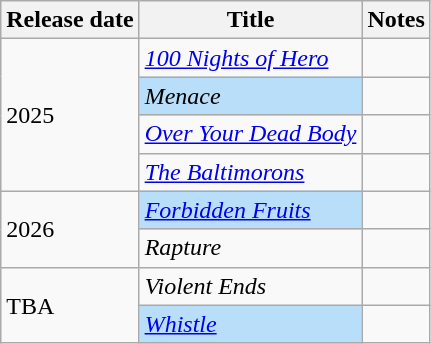<table class="wikitable sortable">
<tr>
<th>Release date</th>
<th>Title</th>
<th>Notes</th>
</tr>
<tr>
<td rowspan=4>2025</td>
<td><em><a href='#'>100 Nights of Hero</a></em></td>
<td></td>
</tr>
<tr>
<td style="background:#B8DEF9;"><em>Menace</em></td>
<td></td>
</tr>
<tr>
<td><em><a href='#'>Over Your Dead Body</a></em></td>
<td></td>
</tr>
<tr>
<td><em><a href='#'>The Baltimorons</a></em></td>
<td></td>
</tr>
<tr>
<td rowspan="2">2026</td>
<td style="background:#B8DEF9;"><em><a href='#'>Forbidden Fruits</a></em></td>
<td></td>
</tr>
<tr>
<td><em>Rapture</em></td>
<td></td>
</tr>
<tr>
<td rowspan="2">TBA</td>
<td><em>Violent Ends</em></td>
<td></td>
</tr>
<tr>
<td style="background:#B8DEF9;"><em><a href='#'> Whistle</a></em></td>
<td></td>
</tr>
</table>
